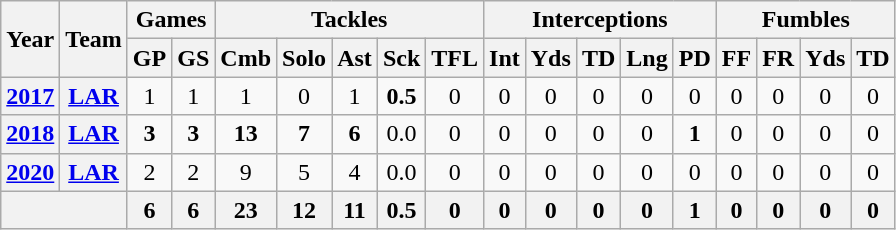<table class="wikitable" style="text-align:center">
<tr>
<th rowspan="2">Year</th>
<th rowspan="2">Team</th>
<th colspan="2">Games</th>
<th colspan="5">Tackles</th>
<th colspan="5">Interceptions</th>
<th colspan="4">Fumbles</th>
</tr>
<tr>
<th>GP</th>
<th>GS</th>
<th>Cmb</th>
<th>Solo</th>
<th>Ast</th>
<th>Sck</th>
<th>TFL</th>
<th>Int</th>
<th>Yds</th>
<th>TD</th>
<th>Lng</th>
<th>PD</th>
<th>FF</th>
<th>FR</th>
<th>Yds</th>
<th>TD</th>
</tr>
<tr>
<th><a href='#'>2017</a></th>
<th><a href='#'>LAR</a></th>
<td>1</td>
<td>1</td>
<td>1</td>
<td>0</td>
<td>1</td>
<td><strong>0.5</strong></td>
<td>0</td>
<td>0</td>
<td>0</td>
<td>0</td>
<td>0</td>
<td>0</td>
<td>0</td>
<td>0</td>
<td>0</td>
<td>0</td>
</tr>
<tr>
<th><a href='#'>2018</a></th>
<th><a href='#'>LAR</a></th>
<td><strong>3</strong></td>
<td><strong>3</strong></td>
<td><strong>13</strong></td>
<td><strong>7</strong></td>
<td><strong>6</strong></td>
<td>0.0</td>
<td>0</td>
<td>0</td>
<td>0</td>
<td>0</td>
<td>0</td>
<td><strong>1</strong></td>
<td>0</td>
<td>0</td>
<td>0</td>
<td>0</td>
</tr>
<tr>
<th><a href='#'>2020</a></th>
<th><a href='#'>LAR</a></th>
<td>2</td>
<td>2</td>
<td>9</td>
<td>5</td>
<td>4</td>
<td>0.0</td>
<td>0</td>
<td>0</td>
<td>0</td>
<td>0</td>
<td>0</td>
<td>0</td>
<td>0</td>
<td>0</td>
<td>0</td>
<td>0</td>
</tr>
<tr>
<th colspan="2"></th>
<th>6</th>
<th>6</th>
<th>23</th>
<th>12</th>
<th>11</th>
<th>0.5</th>
<th>0</th>
<th>0</th>
<th>0</th>
<th>0</th>
<th>0</th>
<th>1</th>
<th>0</th>
<th>0</th>
<th>0</th>
<th>0</th>
</tr>
</table>
